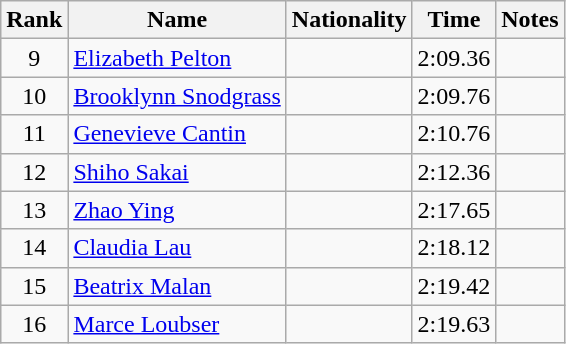<table class="wikitable sortable" style="text-align:center">
<tr>
<th>Rank</th>
<th>Name</th>
<th>Nationality</th>
<th>Time</th>
<th>Notes</th>
</tr>
<tr>
<td>9</td>
<td align=left><a href='#'>Elizabeth Pelton</a></td>
<td align=left></td>
<td>2:09.36</td>
<td></td>
</tr>
<tr>
<td>10</td>
<td align=left><a href='#'>Brooklynn Snodgrass</a></td>
<td align=left></td>
<td>2:09.76</td>
<td></td>
</tr>
<tr>
<td>11</td>
<td align=left><a href='#'>Genevieve Cantin</a></td>
<td align=left></td>
<td>2:10.76</td>
<td></td>
</tr>
<tr>
<td>12</td>
<td align=left><a href='#'>Shiho Sakai</a></td>
<td align=left></td>
<td>2:12.36</td>
<td></td>
</tr>
<tr>
<td>13</td>
<td align=left><a href='#'>Zhao Ying</a></td>
<td align=left></td>
<td>2:17.65</td>
<td></td>
</tr>
<tr>
<td>14</td>
<td align=left><a href='#'>Claudia Lau</a></td>
<td align=left></td>
<td>2:18.12</td>
<td></td>
</tr>
<tr>
<td>15</td>
<td align=left><a href='#'>Beatrix Malan</a></td>
<td align=left></td>
<td>2:19.42</td>
<td></td>
</tr>
<tr>
<td>16</td>
<td align=left><a href='#'>Marce Loubser</a></td>
<td align=left></td>
<td>2:19.63</td>
<td></td>
</tr>
</table>
